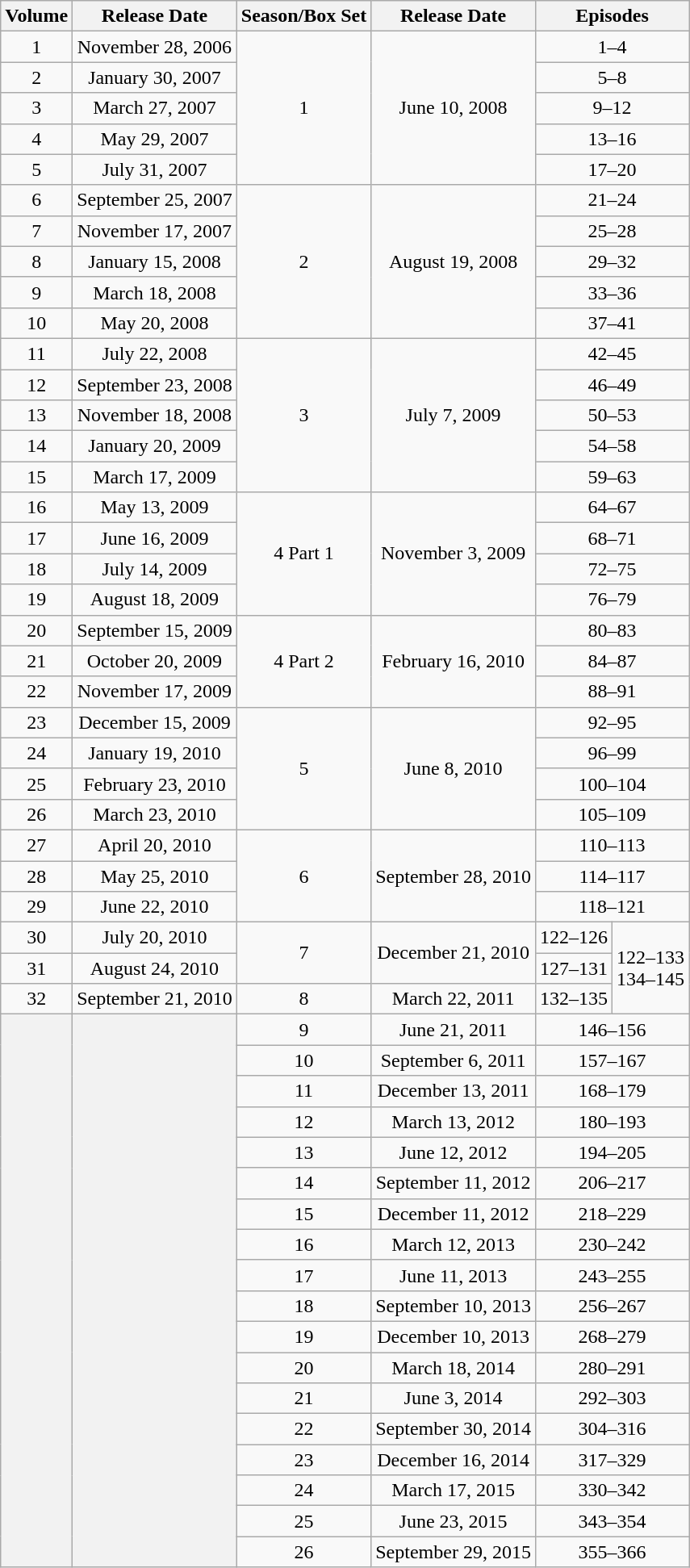<table class="wikitable" style="text-align:center;">
<tr>
<th>Volume</th>
<th>Release Date</th>
<th>Season/Box Set</th>
<th>Release Date</th>
<th colspan="2">Episodes</th>
</tr>
<tr>
<td>1</td>
<td>November 28, 2006</td>
<td rowspan="5">1</td>
<td rowspan="5">June 10, 2008</td>
<td colspan="2">1–4</td>
</tr>
<tr>
<td>2</td>
<td>January 30, 2007</td>
<td colspan="2">5–8</td>
</tr>
<tr>
<td>3</td>
<td>March 27, 2007</td>
<td colspan="2">9–12</td>
</tr>
<tr>
<td>4</td>
<td>May 29, 2007</td>
<td colspan="2">13–16</td>
</tr>
<tr>
<td>5</td>
<td>July 31, 2007</td>
<td colspan="2">17–20</td>
</tr>
<tr>
<td>6</td>
<td>September 25, 2007</td>
<td rowspan="5">2</td>
<td rowspan="5">August 19, 2008</td>
<td colspan="2">21–24</td>
</tr>
<tr>
<td>7</td>
<td>November 17, 2007</td>
<td colspan="2">25–28</td>
</tr>
<tr>
<td>8</td>
<td>January 15, 2008</td>
<td colspan="2">29–32</td>
</tr>
<tr>
<td>9</td>
<td>March 18, 2008</td>
<td colspan="2">33–36</td>
</tr>
<tr>
<td>10</td>
<td>May 20, 2008</td>
<td colspan="2">37–41</td>
</tr>
<tr>
<td>11</td>
<td>July 22, 2008</td>
<td rowspan="5">3</td>
<td rowspan="5">July 7, 2009</td>
<td colspan="2">42–45</td>
</tr>
<tr>
<td>12</td>
<td>September 23, 2008</td>
<td colspan="2">46–49</td>
</tr>
<tr>
<td>13</td>
<td>November 18, 2008</td>
<td colspan="2">50–53</td>
</tr>
<tr>
<td>14</td>
<td>January 20, 2009</td>
<td colspan="2">54–58</td>
</tr>
<tr>
<td>15</td>
<td>March 17, 2009</td>
<td colspan="2">59–63</td>
</tr>
<tr>
<td>16</td>
<td>May 13, 2009</td>
<td rowspan="4">4 Part 1</td>
<td rowspan="4">November 3, 2009</td>
<td colspan="2">64–67</td>
</tr>
<tr>
<td>17</td>
<td>June 16, 2009</td>
<td colspan="2">68–71</td>
</tr>
<tr>
<td>18</td>
<td>July 14, 2009</td>
<td colspan="2">72–75</td>
</tr>
<tr>
<td>19</td>
<td>August 18, 2009</td>
<td colspan="2">76–79</td>
</tr>
<tr>
<td>20</td>
<td>September 15, 2009</td>
<td rowspan="3">4 Part 2</td>
<td rowspan="3">February 16, 2010</td>
<td colspan="2">80–83</td>
</tr>
<tr>
<td>21</td>
<td>October 20, 2009</td>
<td colspan="2">84–87</td>
</tr>
<tr>
<td>22</td>
<td>November 17, 2009</td>
<td colspan="2">88–91</td>
</tr>
<tr>
<td>23</td>
<td>December 15, 2009</td>
<td rowspan="4">5</td>
<td rowspan="4">June 8, 2010</td>
<td colspan="2">92–95</td>
</tr>
<tr>
<td>24</td>
<td>January 19, 2010</td>
<td colspan="2">96–99</td>
</tr>
<tr>
<td>25</td>
<td>February 23, 2010</td>
<td colspan="2">100–104</td>
</tr>
<tr>
<td>26</td>
<td>March 23, 2010</td>
<td colspan="2">105–109</td>
</tr>
<tr>
<td>27</td>
<td>April 20, 2010</td>
<td rowspan="3">6</td>
<td rowspan="3">September 28, 2010</td>
<td colspan="2">110–113</td>
</tr>
<tr>
<td>28</td>
<td>May 25, 2010</td>
<td colspan="2">114–117</td>
</tr>
<tr>
<td>29</td>
<td>June 22, 2010</td>
<td colspan="2">118–121</td>
</tr>
<tr>
<td>30</td>
<td>July 20, 2010</td>
<td rowspan="2">7</td>
<td rowspan="2">December 21, 2010</td>
<td>122–126</td>
<td rowspan="3">122–133<br>134–145</td>
</tr>
<tr>
<td>31</td>
<td>August 24, 2010</td>
<td>127–131</td>
</tr>
<tr>
<td>32</td>
<td>September 21, 2010</td>
<td>8</td>
<td>March 22, 2011</td>
<td>132–135</td>
</tr>
<tr>
<th rowspan="18"></th>
<th rowspan="18"></th>
<td>9</td>
<td>June 21, 2011</td>
<td colspan="2">146–156</td>
</tr>
<tr>
<td>10</td>
<td>September 6, 2011</td>
<td colspan="2">157–167</td>
</tr>
<tr>
<td>11</td>
<td>December 13, 2011</td>
<td colspan="2">168–179</td>
</tr>
<tr>
<td>12</td>
<td>March 13, 2012</td>
<td colspan="2">180–193</td>
</tr>
<tr>
<td>13</td>
<td>June 12, 2012</td>
<td colspan="2">194–205</td>
</tr>
<tr>
<td>14</td>
<td>September 11, 2012</td>
<td colspan="2">206–217</td>
</tr>
<tr>
<td>15</td>
<td>December 11, 2012</td>
<td colspan="2">218–229</td>
</tr>
<tr>
<td>16</td>
<td>March 12, 2013</td>
<td colspan="2">230–242</td>
</tr>
<tr>
<td>17</td>
<td>June 11, 2013</td>
<td colspan="2">243–255</td>
</tr>
<tr>
<td>18</td>
<td>September 10, 2013</td>
<td colspan="2">256–267</td>
</tr>
<tr>
<td>19</td>
<td>December 10, 2013</td>
<td colspan="2">268–279</td>
</tr>
<tr>
<td>20</td>
<td>March 18, 2014</td>
<td colspan="2">280–291</td>
</tr>
<tr>
<td>21</td>
<td>June 3, 2014</td>
<td colspan="2">292–303</td>
</tr>
<tr>
<td>22</td>
<td>September 30, 2014</td>
<td colspan="2">304–316</td>
</tr>
<tr>
<td>23</td>
<td>December 16, 2014</td>
<td colspan="2">317–329</td>
</tr>
<tr>
<td>24</td>
<td>March 17, 2015</td>
<td colspan="2">330–342</td>
</tr>
<tr>
<td>25</td>
<td>June 23, 2015</td>
<td colspan="2">343–354</td>
</tr>
<tr>
<td>26</td>
<td>September 29, 2015</td>
<td colspan="2">355–366</td>
</tr>
</table>
